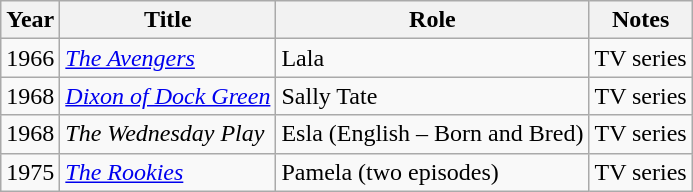<table class="wikitable">
<tr>
<th>Year</th>
<th>Title</th>
<th>Role</th>
<th>Notes</th>
</tr>
<tr>
<td>1966</td>
<td><em><a href='#'>The Avengers</a></em></td>
<td>Lala</td>
<td>TV series</td>
</tr>
<tr>
<td>1968</td>
<td><em><a href='#'>Dixon of Dock Green</a></em></td>
<td>Sally Tate</td>
<td>TV series</td>
</tr>
<tr>
<td>1968</td>
<td><em>The Wednesday Play</em></td>
<td>Esla (English – Born and Bred)</td>
<td>TV series</td>
</tr>
<tr>
<td>1975</td>
<td><em><a href='#'>The Rookies</a></em></td>
<td>Pamela (two episodes)</td>
<td>TV series</td>
</tr>
</table>
